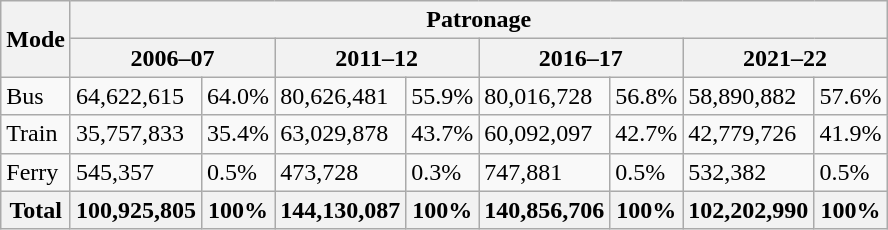<table class="wikitable">
<tr>
<th rowspan="2">Mode</th>
<th colspan="8">Patronage</th>
</tr>
<tr>
<th colspan="2">2006–07</th>
<th colspan="2">2011–12</th>
<th colspan="2">2016–17</th>
<th colspan="2">2021–22</th>
</tr>
<tr>
<td>Bus</td>
<td>64,622,615</td>
<td>64.0%</td>
<td>80,626,481</td>
<td>55.9%</td>
<td>80,016,728</td>
<td>56.8%</td>
<td>58,890,882</td>
<td>57.6%</td>
</tr>
<tr>
<td>Train</td>
<td>35,757,833</td>
<td>35.4%</td>
<td>63,029,878</td>
<td>43.7%</td>
<td>60,092,097</td>
<td>42.7%</td>
<td>42,779,726</td>
<td>41.9%</td>
</tr>
<tr>
<td>Ferry</td>
<td>545,357</td>
<td>0.5%</td>
<td>473,728</td>
<td>0.3%</td>
<td>747,881</td>
<td>0.5%</td>
<td>532,382</td>
<td>0.5%</td>
</tr>
<tr>
<th>Total</th>
<th>100,925,805</th>
<th>100%</th>
<th>144,130,087</th>
<th>100%</th>
<th>140,856,706</th>
<th>100%</th>
<th>102,202,990</th>
<th>100%</th>
</tr>
</table>
